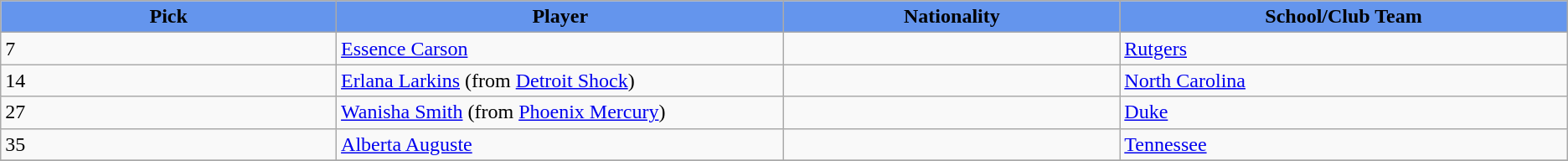<table class="wikitable sortable sortable">
<tr>
<th style="background:#6495ED;" width="15%">Pick</th>
<th style="background:#6495ED;" width="20%">Player</th>
<th style="background:#6495ED;" width="15%">Nationality</th>
<th style="background:#6495ED;" width="20%">School/Club Team</th>
</tr>
<tr>
<td>7</td>
<td><a href='#'>Essence Carson</a></td>
<td></td>
<td><a href='#'>Rutgers</a></td>
</tr>
<tr>
<td>14</td>
<td><a href='#'>Erlana Larkins</a> (from <a href='#'>Detroit Shock</a>)</td>
<td></td>
<td><a href='#'>North Carolina</a></td>
</tr>
<tr>
<td>27</td>
<td><a href='#'>Wanisha Smith</a> (from <a href='#'>Phoenix Mercury</a>)</td>
<td></td>
<td><a href='#'>Duke</a></td>
</tr>
<tr>
<td>35</td>
<td><a href='#'>Alberta Auguste</a></td>
<td></td>
<td><a href='#'>Tennessee</a></td>
</tr>
<tr>
</tr>
</table>
